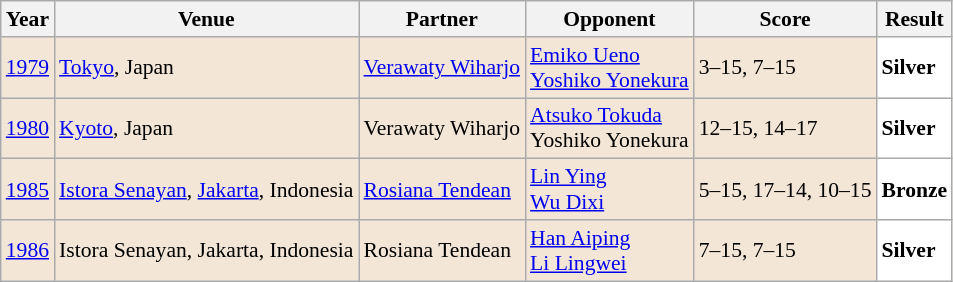<table class="sortable wikitable" style="font-size: 90%;">
<tr>
<th>Year</th>
<th>Venue</th>
<th>Partner</th>
<th>Opponent</th>
<th>Score</th>
<th>Result</th>
</tr>
<tr style="background:#F3E6D7">
<td align="center"><a href='#'>1979</a></td>
<td align="left"><a href='#'>Tokyo</a>, Japan</td>
<td align="left"> <a href='#'>Verawaty Wiharjo</a></td>
<td align="left"> <a href='#'>Emiko Ueno</a><br> <a href='#'>Yoshiko Yonekura</a></td>
<td align="left">3–15, 7–15</td>
<td style="text-align:left; background:white"> <strong>Silver</strong></td>
</tr>
<tr style="background:#F3E6D7">
<td align="center"><a href='#'>1980</a></td>
<td align="left"><a href='#'>Kyoto</a>, Japan</td>
<td align="left"> Verawaty Wiharjo</td>
<td align="left"> <a href='#'>Atsuko Tokuda</a><br> Yoshiko Yonekura</td>
<td align="left">12–15, 14–17</td>
<td style="text-align:left; background:white"> <strong>Silver</strong></td>
</tr>
<tr style="background:#F3E6D7">
<td align="center"><a href='#'>1985</a></td>
<td align="left"><a href='#'>Istora Senayan</a>, <a href='#'>Jakarta</a>, Indonesia</td>
<td align="left"> <a href='#'>Rosiana Tendean</a></td>
<td align="left"> <a href='#'>Lin Ying</a><br> <a href='#'>Wu Dixi</a></td>
<td align="left">5–15, 17–14, 10–15</td>
<td style="text-align:left; background:white"> <strong>Bronze</strong></td>
</tr>
<tr style="background:#F3E6D7">
<td align="center"><a href='#'>1986</a></td>
<td align="left">Istora Senayan, Jakarta, Indonesia</td>
<td align="left"> Rosiana Tendean</td>
<td align="left"> <a href='#'>Han Aiping</a><br> <a href='#'>Li Lingwei</a></td>
<td align="left">7–15, 7–15</td>
<td style="text-align:left; background:white"> <strong>Silver</strong></td>
</tr>
</table>
